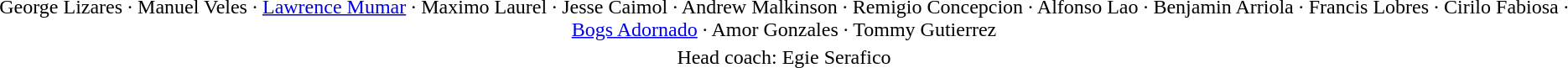<table class="toccolours" style="margin:0.2em auto">
<tr align=center>
<td>George Lizares ∙ Manuel Veles ∙ <a href='#'>Lawrence Mumar</a> ∙ Maximo Laurel ∙ Jesse Caimol ∙ Andrew Malkinson ∙ Remigio Concepcion ∙ Alfonso Lao ∙ Benjamin Arriola ∙ Francis Lobres ∙ Cirilo Fabiosa ∙ <a href='#'>Bogs Adornado</a> ∙ Amor Gonzales ∙ Tommy Gutierrez</td>
</tr>
<tr align=center>
<td>Head coach: Egie Serafico</td>
</tr>
</table>
